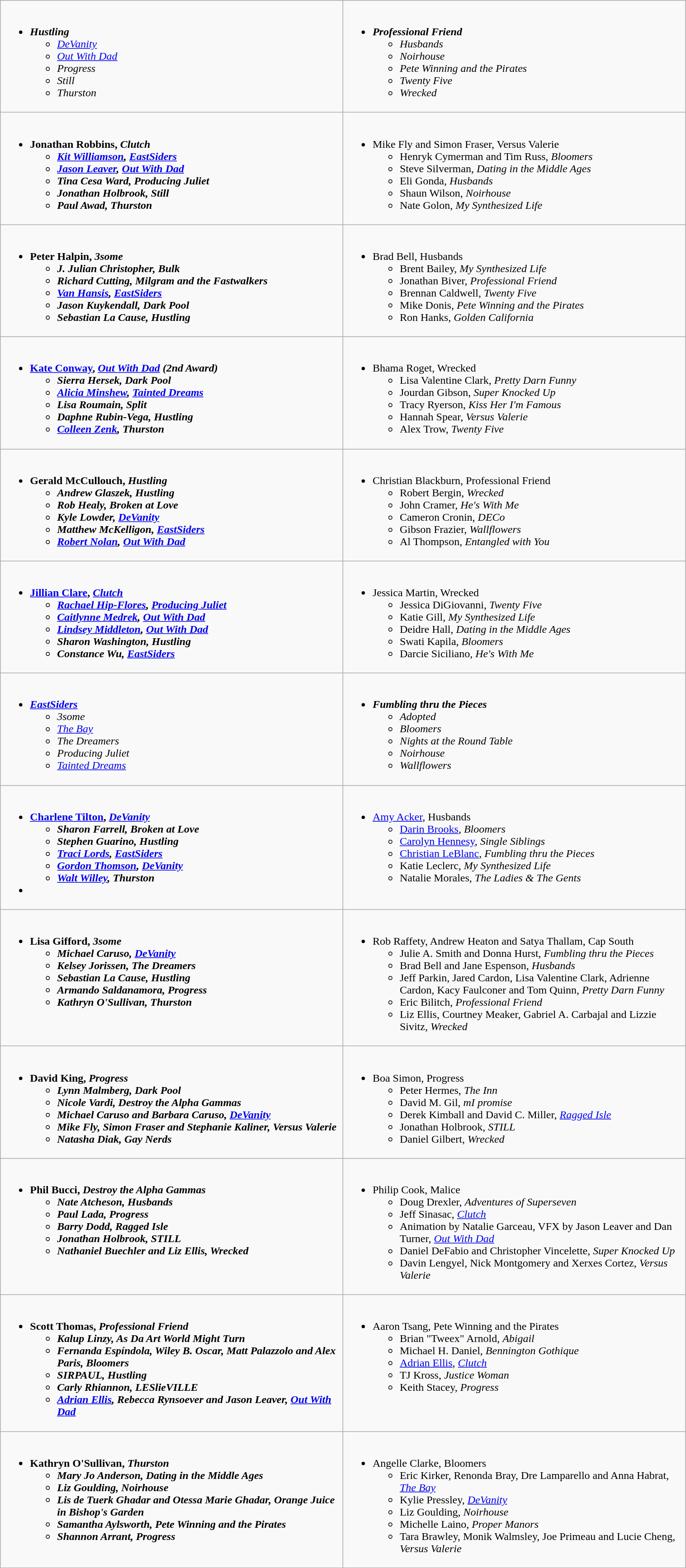<table class=wikitable  style="width:80%">
<tr>
<td valign="top" width="50%"><br><ul><li><strong><em>Hustling</em></strong><ul><li><em><a href='#'>DeVanity</a></em></li><li><em><a href='#'>Out With Dad</a></em></li><li><em>Progress</em></li><li><em>Still</em></li><li><em>Thurston</em></li></ul></li></ul></td>
<td valign="top" width="50%"><br><ul><li><strong><em>Professional Friend</em></strong><ul><li><em>Husbands</em></li><li><em>Noirhouse</em></li><li><em>Pete Winning and the Pirates</em></li><li><em>Twenty Five</em></li><li><em>Wrecked</em></li></ul></li></ul></td>
</tr>
<tr>
<td valign="top" width="50%"><br><ul><li><strong>Jonathan Robbins, <em>Clutch<strong><em><ul><li><a href='#'>Kit Williamson</a>, </em><a href='#'>EastSiders</a><em></li><li><a href='#'>Jason Leaver</a>, </em><a href='#'>Out With Dad</a><em></li><li>Tina Cesa Ward, </em>Producing Juliet<em></li><li>Jonathan Holbrook, </em>Still<em></li><li>Paul Awad, </em>Thurston<em></li></ul></li></ul></td>
<td valign="top" width="50%"><br><ul><li></strong>Mike Fly and Simon Fraser, </em>Versus Valerie</em></strong><ul><li>Henryk Cymerman and Tim Russ, <em>Bloomers</em></li><li>Steve Silverman, <em>Dating in the Middle Ages</em></li><li>Eli Gonda, <em>Husbands</em></li><li>Shaun Wilson, <em>Noirhouse</em></li><li>Nate Golon, <em>My Synthesized Life</em></li></ul></li></ul></td>
</tr>
<tr>
<td valign="top" width="50%"><br><ul><li><strong>Peter Halpin, <em>3some<strong><em><ul><li>J. Julian Christopher, </em>Bulk<em></li><li>Richard Cutting, </em>Milgram and the Fastwalkers<em></li><li><a href='#'>Van Hansis</a>, </em><a href='#'>EastSiders</a><em></li><li>Jason Kuykendall, </em>Dark Pool<em></li><li>Sebastian La Cause, </em>Hustling<em></li></ul></li></ul></td>
<td valign="top" width="50%"><br><ul><li></strong>Brad Bell, </em>Husbands</em></strong><ul><li>Brent Bailey, <em>My Synthesized Life</em></li><li>Jonathan Biver, <em>Professional Friend</em></li><li>Brennan Caldwell, <em>Twenty Five</em></li><li>Mike Donis, <em>Pete Winning and the Pirates</em></li><li>Ron Hanks, <em>Golden California</em></li></ul></li></ul></td>
</tr>
<tr>
<td valign="top" width="50%"><br><ul><li><strong><a href='#'>Kate Conway</a>, <em><a href='#'>Out With Dad</a><strong><em> (2nd Award)<ul><li>Sierra Hersek, </em>Dark Pool<em></li><li><a href='#'>Alicia Minshew</a>, </em><a href='#'>Tainted Dreams</a><em></li><li>Lisa Roumain, </em>Split<em></li><li>Daphne Rubin-Vega, </em>Hustling<em></li><li><a href='#'>Colleen Zenk</a>, </em>Thurston<em></li></ul></li></ul></td>
<td valign="top" width="50%"><br><ul><li></strong>Bhama Roget, </em>Wrecked</em></strong><ul><li>Lisa Valentine Clark, <em>Pretty Darn Funny</em></li><li>Jourdan Gibson, <em>Super Knocked Up</em></li><li>Tracy Ryerson, <em>Kiss Her I'm Famous</em></li><li>Hannah Spear, <em>Versus Valerie</em></li><li>Alex Trow, <em>Twenty Five</em></li></ul></li></ul></td>
</tr>
<tr>
<td valign="top" width="50%"><br><ul><li><strong>Gerald McCullouch, <em>Hustling<strong><em><ul><li>Andrew Glaszek, </em>Hustling<em></li><li>Rob Healy, </em>Broken at Love<em></li><li>Kyle Lowder, </em><a href='#'>DeVanity</a><em></li><li>Matthew McKelligon, </em><a href='#'>EastSiders</a><em></li><li><a href='#'>Robert Nolan</a>, </em><a href='#'>Out With Dad</a><em></li></ul></li></ul></td>
<td valign="top" width="50%"><br><ul><li></strong>Christian Blackburn, </em>Professional Friend</em></strong><ul><li>Robert Bergin, <em>Wrecked</em></li><li>John Cramer, <em>He's With Me</em></li><li>Cameron Cronin, <em>DECo</em></li><li>Gibson Frazier, <em>Wallflowers</em></li><li>Al Thompson, <em>Entangled with You</em></li></ul></li></ul></td>
</tr>
<tr>
<td valign="top" width="50%"><br><ul><li><strong><a href='#'>Jillian Clare</a>, <em><a href='#'>Clutch</a><strong><em><ul><li><a href='#'>Rachael Hip-Flores</a>, </em><a href='#'>Producing Juliet</a><em></li><li><a href='#'>Caitlynne Medrek</a>, </em><a href='#'>Out With Dad</a><em></li><li><a href='#'>Lindsey Middleton</a>, </em><a href='#'>Out With Dad</a><em></li><li>Sharon Washington, </em>Hustling<em></li><li>Constance Wu, </em><a href='#'>EastSiders</a><em></li></ul></li></ul></td>
<td valign="top" width="50%"><br><ul><li></strong>Jessica Martin, </em>Wrecked</em></strong><ul><li>Jessica DiGiovanni, <em>Twenty Five</em></li><li>Katie Gill, <em>My Synthesized Life</em></li><li>Deidre Hall, <em>Dating in the Middle Ages</em></li><li>Swati Kapila, <em>Bloomers</em></li><li>Darcie Siciliano, <em>He's With Me</em></li></ul></li></ul></td>
</tr>
<tr>
<td valign="top" width="50%"><br><ul><li><strong><em><a href='#'>EastSiders</a></em></strong><ul><li><em>3some</em></li><li><em><a href='#'>The Bay</a></em></li><li><em>The Dreamers</em></li><li><em>Producing Juliet</em></li><li><em><a href='#'>Tainted Dreams</a></em></li></ul></li></ul></td>
<td valign="top" width="50%"><br><ul><li><strong><em>Fumbling thru the Pieces</em></strong><ul><li><em>Adopted</em></li><li><em>Bloomers</em></li><li><em>Nights at the Round Table</em></li><li><em>Noirhouse</em></li><li><em>Wallflowers</em></li></ul></li></ul></td>
</tr>
<tr>
<td valign="top" width="50%"><br><ul><li><strong><a href='#'>Charlene Tilton</a>, <em><a href='#'>DeVanity</a><strong><em><ul><li>Sharon Farrell, </em>Broken at Love<em></li><li>Stephen Guarino, </em>Hustling<em></li><li><a href='#'>Traci Lords</a>, </em><a href='#'>EastSiders</a><em></li><li><a href='#'>Gordon Thomson</a>, </em><a href='#'>DeVanity</a><em></li><li><a href='#'>Walt Willey</a>, </em>Thurston<em></li></ul></li><li></li></ul></td>
<td valign="top" width="50%"><br><ul><li></strong><a href='#'>Amy Acker</a>, </em>Husbands</em></strong><ul><li><a href='#'>Darin Brooks</a>, <em>Bloomers</em></li><li><a href='#'>Carolyn Hennesy</a>, <em>Single Siblings</em></li><li><a href='#'>Christian LeBlanc</a>, <em>Fumbling thru the Pieces</em></li><li>Katie Leclerc, <em>My Synthesized Life</em></li><li>Natalie Morales, <em>The Ladies & The Gents</em></li></ul></li></ul></td>
</tr>
<tr>
<td valign="top" width="50%"><br><ul><li><strong>Lisa Gifford, <em>3some<strong><em><ul><li>Michael Caruso, </em><a href='#'>DeVanity</a><em></li><li>Kelsey Jorissen, </em>The Dreamers<em></li><li>Sebastian La Cause, </em>Hustling<em></li><li>Armando Saldanamora, </em>Progress<em></li><li>Kathryn O'Sullivan, </em>Thurston<em></li></ul></li></ul></td>
<td valign="top" width="50%"><br><ul><li></strong>Rob Raffety, Andrew Heaton and Satya Thallam, </em>Cap South</em></strong><ul><li>Julie A. Smith and Donna Hurst, <em>Fumbling thru the Pieces</em></li><li>Brad Bell and Jane Espenson, <em>Husbands</em></li><li>Jeff Parkin, Jared Cardon, Lisa Valentine Clark, Adrienne Cardon, Kacy Faulconer and Tom Quinn, <em>Pretty Darn Funny</em></li><li>Eric Bilitch, <em>Professional Friend</em></li><li>Liz Ellis, Courtney Meaker, Gabriel A. Carbajal and Lizzie Sivitz, <em>Wrecked</em></li></ul></li></ul></td>
</tr>
<tr>
<td valign="top" width="50%"><br><ul><li><strong>David King, <em>Progress<strong><em><ul><li>Lynn Malmberg, </em>Dark Pool<em></li><li>Nicole Vardi, </em>Destroy the Alpha Gammas<em></li><li>Michael Caruso and Barbara Caruso, </em><a href='#'>DeVanity</a><em></li><li>Mike Fly, Simon Fraser and Stephanie Kaliner, </em>Versus Valerie<em></li><li>Natasha Diak, </em>Gay Nerds<em></li></ul></li></ul></td>
<td valign="top" width="50%"><br><ul><li></strong>Boa Simon, </em>Progress</em></strong><ul><li>Peter Hermes, <em>The Inn</em></li><li>David M. Gil, <em>mI promise</em></li><li>Derek Kimball and David C. Miller, <em><a href='#'>Ragged Isle</a></em></li><li>Jonathan Holbrook, <em>STILL</em></li><li>Daniel Gilbert, <em>Wrecked</em></li></ul></li></ul></td>
</tr>
<tr>
<td valign="top" width="50%"><br><ul><li><strong>Phil Bucci, <em>Destroy the Alpha Gammas<strong><em><ul><li>Nate Atcheson, </em>Husbands<em></li><li>Paul Lada, </em>Progress<em></li><li>Barry Dodd, </em>Ragged Isle<em></li><li>Jonathan Holbrook, </em>STILL<em></li><li>Nathaniel Buechler and Liz Ellis, </em>Wrecked<em></li></ul></li></ul></td>
<td valign="top" width="50%"><br><ul><li></strong>Philip Cook, </em>Malice</em></strong><ul><li>Doug Drexler, <em>Adventures of Superseven</em></li><li>Jeff Sinasac, <em><a href='#'>Clutch</a></em></li><li>Animation by Natalie Garceau, VFX by Jason Leaver and Dan Turner, <em><a href='#'>Out With Dad</a></em></li><li>Daniel DeFabio and Christopher Vincelette, <em>Super Knocked Up</em></li><li>Davin Lengyel, Nick Montgomery and Xerxes Cortez, <em>Versus Valerie</em></li></ul></li></ul></td>
</tr>
<tr>
<td valign="top" width="50%"><br><ul><li><strong>Scott Thomas, <em>Professional Friend<strong><em><ul><li>Kalup Linzy, </em>As Da Art World Might Turn<em></li><li>Fernanda Espíndola, Wiley B. Oscar, Matt Palazzolo and Alex Paris, </em>Bloomers<em></li><li>SIRPAUL, </em>Hustling<em></li><li>Carly Rhiannon, </em>LESlieVILLE<em></li><li><a href='#'>Adrian Ellis</a>, Rebecca Rynsoever and Jason Leaver, </em><a href='#'>Out With Dad</a><em></li></ul></li></ul></td>
<td valign="top" width="50%"><br><ul><li></strong>Aaron Tsang, </em>Pete Winning and the Pirates</em></strong><ul><li>Brian "Tweex" Arnold, <em>Abigail</em></li><li>Michael H. Daniel, <em>Bennington Gothique</em></li><li><a href='#'>Adrian Ellis</a>, <em><a href='#'>Clutch</a></em></li><li>TJ Kross, <em>Justice Woman</em></li><li>Keith Stacey, <em>Progress</em></li></ul></li></ul></td>
</tr>
<tr>
<td valign="top" width="50%"><br><ul><li><strong>Kathryn O'Sullivan, <em>Thurston<strong><em><ul><li>Mary Jo Anderson, </em>Dating in the Middle Ages<em></li><li>Liz Goulding, </em>Noirhouse<em></li><li>Lis de Tuerk Ghadar and Otessa Marie Ghadar, </em>Orange Juice in Bishop's Garden<em></li><li>Samantha Aylsworth, </em>Pete Winning and the Pirates<em></li><li>Shannon Arrant, </em>Progress<em></li></ul></li></ul></td>
<td valign="top" width="50%"><br><ul><li></strong>Angelle Clarke, </em>Bloomers</em></strong><ul><li>Eric Kirker, Renonda Bray, Dre Lamparello and Anna Habrat, <em><a href='#'>The Bay</a></em></li><li>Kylie Pressley, <em><a href='#'>DeVanity</a></em></li><li>Liz Goulding, <em>Noirhouse</em></li><li>Michelle Laino, <em>Proper Manors</em></li><li>Tara Brawley, Monik Walmsley, Joe Primeau and Lucie Cheng, <em>Versus Valerie</em></li></ul></li></ul></td>
</tr>
</table>
